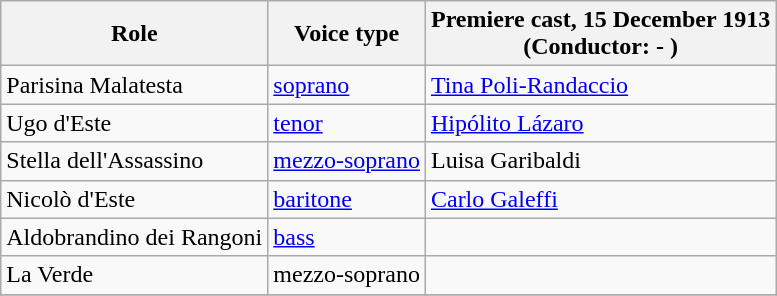<table class="wikitable">
<tr>
<th>Role</th>
<th>Voice type</th>
<th>Premiere cast, 15 December 1913<br>(Conductor: - )</th>
</tr>
<tr>
<td>Parisina Malatesta</td>
<td><a href='#'>soprano</a></td>
<td><a href='#'>Tina Poli-Randaccio</a></td>
</tr>
<tr>
<td>Ugo d'Este</td>
<td><a href='#'>tenor</a></td>
<td><a href='#'>Hipólito Lázaro</a></td>
</tr>
<tr>
<td>Stella dell'Assassino</td>
<td><a href='#'>mezzo-soprano</a></td>
<td>Luisa Garibaldi</td>
</tr>
<tr>
<td>Nicolò d'Este</td>
<td><a href='#'>baritone</a></td>
<td><a href='#'>Carlo Galeffi</a></td>
</tr>
<tr>
<td>Aldobrandino dei Rangoni</td>
<td><a href='#'>bass</a></td>
<td></td>
</tr>
<tr>
<td>La Verde</td>
<td>mezzo-soprano</td>
<td></td>
</tr>
<tr>
</tr>
</table>
